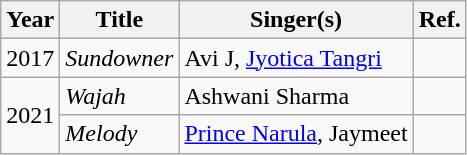<table class="wikitable">
<tr>
<th>Year</th>
<th>Title</th>
<th>Singer(s)</th>
<th>Ref.</th>
</tr>
<tr>
<td>2017</td>
<td><em>Sundowner</em></td>
<td>Avi J, <a href='#'>Jyotica Tangri</a></td>
<td></td>
</tr>
<tr>
<td rowspan="2">2021</td>
<td><em>Wajah</em></td>
<td>Ashwani Sharma</td>
<td></td>
</tr>
<tr>
<td><em>Melody</em></td>
<td><a href='#'>Prince Narula</a>, Jaymeet</td>
<td></td>
</tr>
</table>
